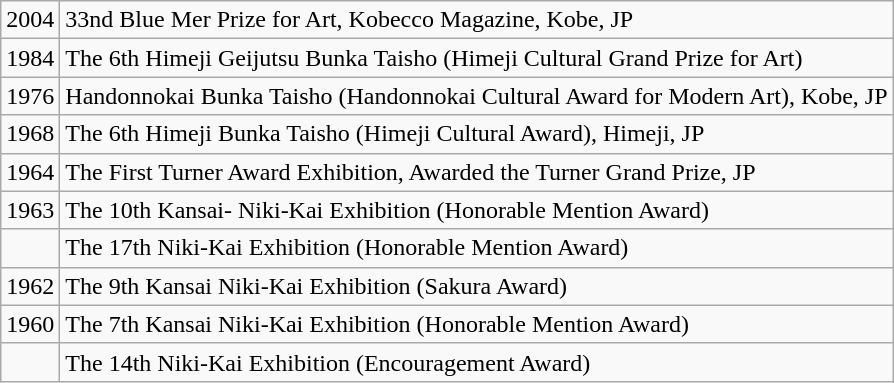<table class="wikitable">
<tr>
<td>2004</td>
<td>33nd Blue Mer Prize for Art, Kobecco Magazine, Kobe, JP</td>
</tr>
<tr>
<td>1984</td>
<td>The 6th Himeji Geijutsu Bunka Taisho (Himeji Cultural Grand Prize for Art)</td>
</tr>
<tr>
<td>1976</td>
<td>Handonnokai Bunka Taisho (Handonnokai Cultural Award for Modern Art), Kobe, JP</td>
</tr>
<tr>
<td>1968</td>
<td>The 6th Himeji Bunka Taisho (Himeji Cultural Award), Himeji, JP</td>
</tr>
<tr>
<td>1964</td>
<td>The First Turner Award Exhibition, Awarded the Turner Grand Prize, JP</td>
</tr>
<tr>
<td>1963</td>
<td>The 10th Kansai- Niki-Kai Exhibition (Honorable Mention Award)</td>
</tr>
<tr>
<td></td>
<td>The 17th Niki-Kai Exhibition (Honorable Mention Award)</td>
</tr>
<tr>
<td>1962</td>
<td>The 9th Kansai Niki-Kai Exhibition (Sakura Award)</td>
</tr>
<tr>
<td>1960</td>
<td>The 7th Kansai Niki-Kai Exhibition (Honorable Mention Award)</td>
</tr>
<tr>
<td></td>
<td>The 14th Niki-Kai Exhibition (Encouragement Award)</td>
</tr>
</table>
